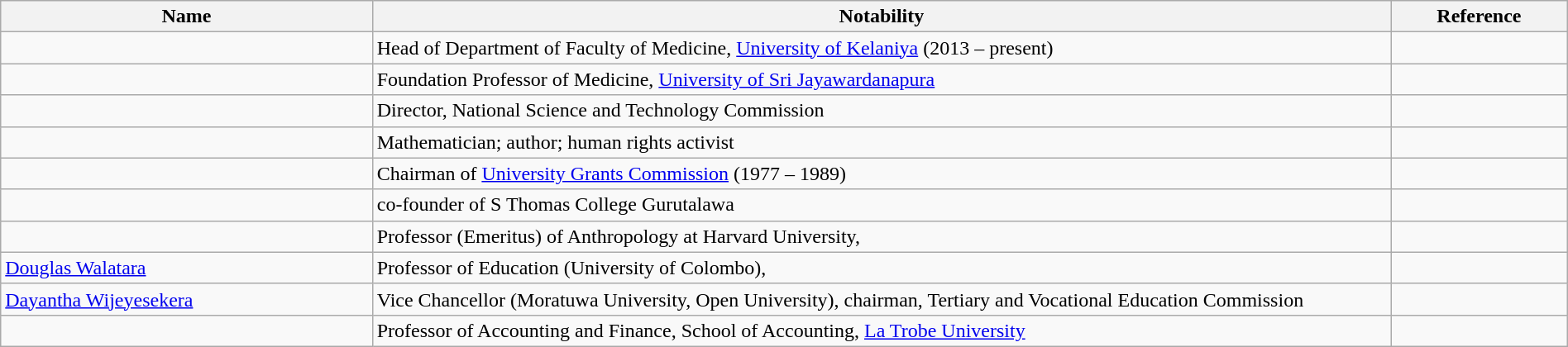<table class="wikitable sortable" style="width:100%">
<tr>
<th style="width:*;">Name</th>
<th style="width:65%;" class="unsortable">Notability</th>
<th style="width:*;" class="unsortable">Reference</th>
</tr>
<tr>
<td></td>
<td>Head of Department of Faculty of Medicine, <a href='#'>University of Kelaniya</a> (2013 – present)</td>
<td style="text-align:center;"></td>
</tr>
<tr>
<td></td>
<td>Foundation Professor of Medicine, <a href='#'>University of Sri Jayawardanapura</a></td>
<td style="text-align:center;"></td>
</tr>
<tr>
<td></td>
<td>Director, National Science and Technology Commission</td>
<td style="text-align:center;"></td>
</tr>
<tr>
<td></td>
<td>Mathematician; author; human rights activist</td>
<td style="text-align:center;"></td>
</tr>
<tr>
<td></td>
<td>Chairman of <a href='#'>University Grants Commission</a> (1977 – 1989)</td>
<td style="text-align:center;"></td>
</tr>
<tr>
<td></td>
<td>co-founder of S Thomas College Gurutalawa</td>
<td style="text-align:center;"></td>
</tr>
<tr>
<td></td>
<td>Professor (Emeritus) of Anthropology at Harvard University,</td>
<td style="text-align:center;"></td>
</tr>
<tr>
<td><a href='#'>Douglas Walatara</a></td>
<td>Professor of Education (University of Colombo),</td>
<td style="text-align:center;"></td>
</tr>
<tr>
<td><a href='#'>Dayantha Wijeyesekera</a></td>
<td>Vice Chancellor (Moratuwa University, Open University), chairman, Tertiary and Vocational Education Commission</td>
<td style="text-align:center;"></td>
</tr>
<tr>
<td></td>
<td>Professor of Accounting and Finance, School of Accounting, <a href='#'>La Trobe University</a></td>
<td style="text-align:center;"></td>
</tr>
</table>
